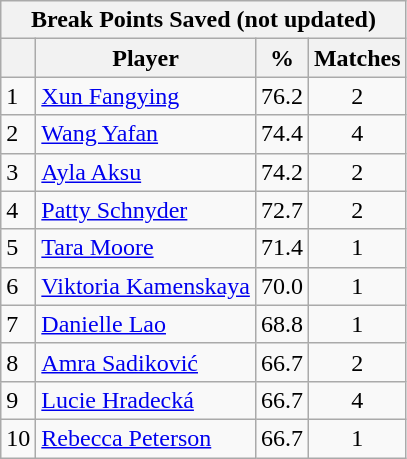<table class="wikitable">
<tr>
<th colspan=4>Break Points Saved (not updated)</th>
</tr>
<tr>
<th></th>
<th>Player</th>
<th>%</th>
<th>Matches</th>
</tr>
<tr>
<td>1</td>
<td> <a href='#'>Xun Fangying</a></td>
<td>76.2</td>
<td align=center>2</td>
</tr>
<tr>
<td>2</td>
<td> <a href='#'>Wang Yafan</a></td>
<td>74.4</td>
<td align=center>4</td>
</tr>
<tr>
<td>3</td>
<td> <a href='#'>Ayla Aksu</a></td>
<td>74.2</td>
<td align=center>2</td>
</tr>
<tr>
<td>4</td>
<td> <a href='#'>Patty Schnyder</a></td>
<td>72.7</td>
<td align=center>2</td>
</tr>
<tr>
<td>5</td>
<td> <a href='#'>Tara Moore</a></td>
<td>71.4</td>
<td align=center>1</td>
</tr>
<tr>
<td>6</td>
<td> <a href='#'>Viktoria Kamenskaya</a></td>
<td>70.0</td>
<td align=center>1</td>
</tr>
<tr>
<td>7</td>
<td> <a href='#'>Danielle Lao</a></td>
<td>68.8</td>
<td align=center>1</td>
</tr>
<tr>
<td>8</td>
<td> <a href='#'>Amra Sadiković</a></td>
<td>66.7</td>
<td align=center>2</td>
</tr>
<tr>
<td>9</td>
<td> <a href='#'>Lucie Hradecká</a></td>
<td>66.7</td>
<td align=center>4</td>
</tr>
<tr>
<td>10</td>
<td> <a href='#'>Rebecca Peterson</a></td>
<td>66.7</td>
<td align=center>1</td>
</tr>
</table>
